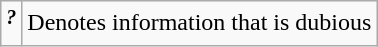<table class="wikitable">
<tr>
<td><sup><strong><em>?</em></strong></sup></td>
<td>Denotes information that is dubious</td>
</tr>
</table>
